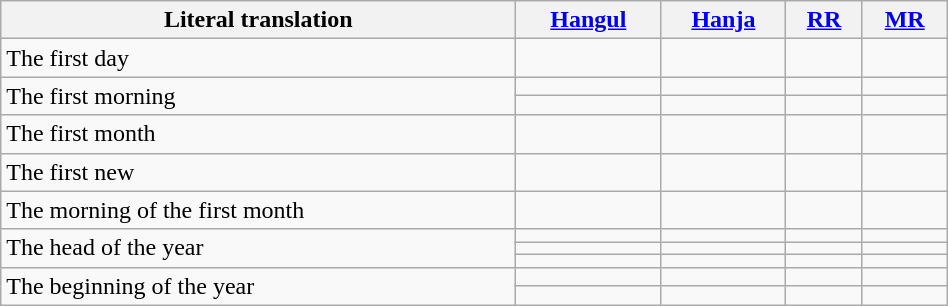<table class="wikitable" style="width:50%;">
<tr>
<th>Literal translation</th>
<th><a href='#'>Hangul</a></th>
<th><a href='#'>Hanja</a></th>
<th><a href='#'>RR</a></th>
<th><a href='#'>MR</a></th>
</tr>
<tr>
<td>The first day</td>
<td></td>
<td></td>
<td></td>
<td></td>
</tr>
<tr>
<td rowspan="2">The first morning</td>
<td></td>
<td></td>
<td></td>
<td></td>
</tr>
<tr>
<td></td>
<td></td>
<td></td>
<td></td>
</tr>
<tr>
<td>The first month</td>
<td></td>
<td></td>
<td></td>
<td></td>
</tr>
<tr>
<td>The first new</td>
<td></td>
<td></td>
<td></td>
<td></td>
</tr>
<tr>
<td>The morning of the first month</td>
<td></td>
<td></td>
<td></td>
<td></td>
</tr>
<tr>
<td rowspan="3">The head of the year</td>
<td></td>
<td></td>
<td></td>
<td></td>
</tr>
<tr>
<td></td>
<td></td>
<td></td>
<td></td>
</tr>
<tr>
<td></td>
<td></td>
<td></td>
<td></td>
</tr>
<tr>
<td rowspan="2">The beginning of the year</td>
<td></td>
<td></td>
<td></td>
<td></td>
</tr>
<tr>
<td></td>
<td></td>
<td></td>
<td></td>
</tr>
</table>
